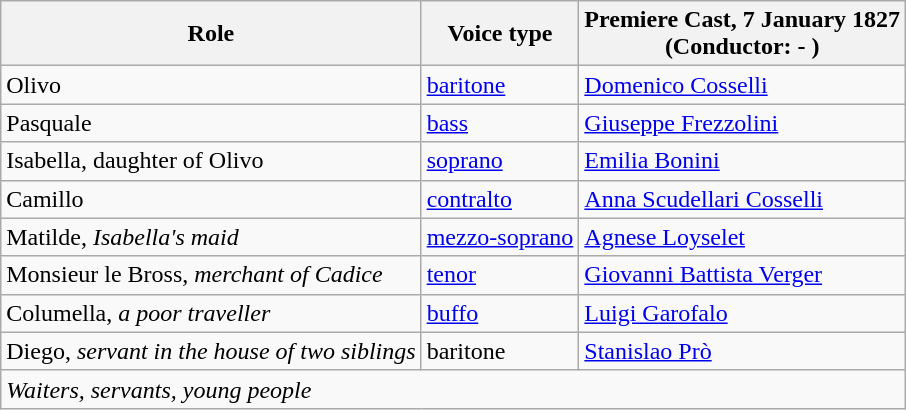<table class="wikitable">
<tr>
<th>Role</th>
<th>Voice type</th>
<th>Premiere Cast, 7 January 1827<br>(Conductor: - )</th>
</tr>
<tr>
<td>Olivo</td>
<td><a href='#'>baritone</a></td>
<td><a href='#'>Domenico Cosselli</a></td>
</tr>
<tr>
<td>Pasquale</td>
<td><a href='#'>bass</a></td>
<td><a href='#'>Giuseppe Frezzolini</a></td>
</tr>
<tr>
<td>Isabella, daughter of Olivo</td>
<td><a href='#'>soprano</a></td>
<td><a href='#'>Emilia Bonini</a></td>
</tr>
<tr>
<td>Camillo</td>
<td><a href='#'>contralto</a></td>
<td><a href='#'>Anna Scudellari Cosselli</a></td>
</tr>
<tr>
<td>Matilde, <em>Isabella's maid</em></td>
<td><a href='#'>mezzo-soprano</a></td>
<td><a href='#'>Agnese Loyselet</a></td>
</tr>
<tr>
<td>Monsieur le Bross, <em>merchant of Cadice</em></td>
<td><a href='#'>tenor</a></td>
<td><a href='#'>Giovanni Battista Verger</a></td>
</tr>
<tr>
<td>Columella, <em>a poor traveller</em></td>
<td><a href='#'>buffo</a></td>
<td><a href='#'>Luigi Garofalo</a></td>
</tr>
<tr>
<td>Diego, <em>servant in the house of two siblings</em></td>
<td>baritone</td>
<td><a href='#'>Stanislao Prò</a></td>
</tr>
<tr>
<td colspan="3"><em>Waiters, servants, young people</em></td>
</tr>
</table>
